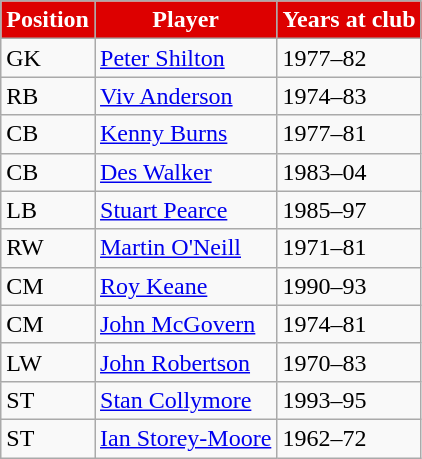<table class="wikitable sortable">
<tr>
<th style="background:#d00; color:#fff;" scope="col">Position</th>
<th style="background:#d00; color:#fff;" scope="col">Player</th>
<th style="background:#d00; color:#fff;" scope="col">Years at club</th>
</tr>
<tr>
<td>GK</td>
<td> <a href='#'>Peter Shilton</a></td>
<td>1977–82</td>
</tr>
<tr>
<td>RB</td>
<td> <a href='#'>Viv Anderson</a></td>
<td>1974–83</td>
</tr>
<tr>
<td>CB</td>
<td> <a href='#'>Kenny Burns</a></td>
<td>1977–81</td>
</tr>
<tr>
<td>CB</td>
<td> <a href='#'>Des Walker</a></td>
<td>1983–04</td>
</tr>
<tr>
<td>LB</td>
<td> <a href='#'>Stuart Pearce</a></td>
<td>1985–97</td>
</tr>
<tr>
<td>RW</td>
<td> <a href='#'>Martin O'Neill</a></td>
<td>1971–81</td>
</tr>
<tr>
<td>CM</td>
<td> <a href='#'>Roy Keane</a></td>
<td>1990–93</td>
</tr>
<tr>
<td>CM</td>
<td> <a href='#'>John McGovern</a></td>
<td>1974–81</td>
</tr>
<tr>
<td>LW</td>
<td> <a href='#'>John Robertson</a></td>
<td>1970–83</td>
</tr>
<tr>
<td>ST</td>
<td> <a href='#'>Stan Collymore</a></td>
<td>1993–95</td>
</tr>
<tr>
<td>ST</td>
<td> <a href='#'>Ian Storey-Moore</a></td>
<td>1962–72</td>
</tr>
</table>
